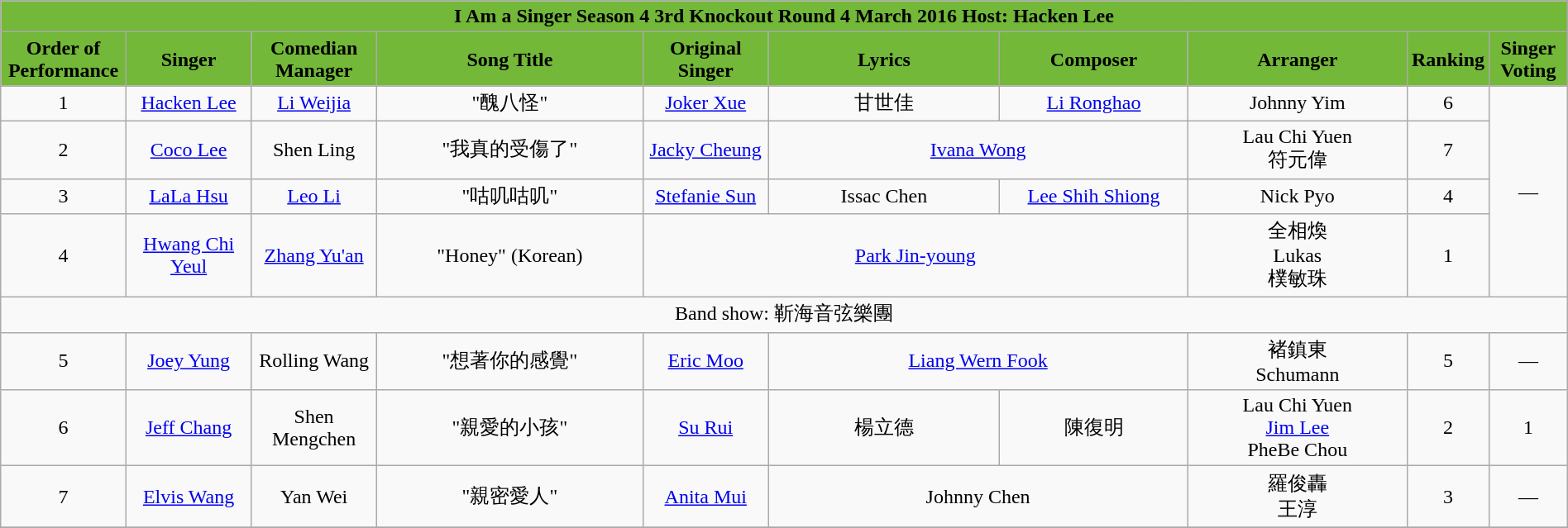<table class="wikitable sortable mw-collapsible" width="100%" style="text-align:center">
<tr align=center style="background:#73B839">
<td colspan="10"><div><strong>I Am a Singer Season 4 3rd Knockout Round 4 March 2016 Host: Hacken Lee</strong></div></td>
</tr>
<tr align=center style="background:#73B839">
<td style="width:8%"><strong>Order of Performance</strong></td>
<td style="width:8%"><strong>Singer</strong></td>
<td style="width:8%"><strong>Comedian Manager</strong></td>
<td style="width:17%"><strong>Song Title</strong></td>
<td style="width:8%"><strong>Original Singer</strong></td>
<td style=width:10%"><strong>Lyrics</strong></td>
<td style="width:12%"><strong>Composer</strong></td>
<td style="width:14%"><strong>Arranger</strong></td>
<td style="width:5%"><strong>Ranking</strong></td>
<td style="width:5%"><strong>Singer Voting</strong></td>
</tr>
<tr>
<td>1</td>
<td><a href='#'>Hacken Lee</a></td>
<td><a href='#'>Li Weijia</a></td>
<td>"醜八怪"</td>
<td><a href='#'>Joker Xue</a></td>
<td>甘世佳</td>
<td><a href='#'>Li Ronghao</a></td>
<td>Johnny Yim</td>
<td>6</td>
<td rowspan="4">—</td>
</tr>
<tr>
<td>2</td>
<td><a href='#'>Coco Lee</a></td>
<td>Shen Ling</td>
<td>"我真的受傷了"</td>
<td><a href='#'>Jacky Cheung</a></td>
<td colspan="2"><a href='#'>Ivana Wong</a></td>
<td>Lau Chi Yuen<br>符元偉</td>
<td>7</td>
</tr>
<tr>
<td>3</td>
<td><a href='#'>LaLa Hsu</a></td>
<td><a href='#'>Leo Li</a></td>
<td>"咕叽咕叽"</td>
<td><a href='#'>Stefanie Sun</a></td>
<td>Issac Chen</td>
<td><a href='#'>Lee Shih Shiong</a></td>
<td>Nick Pyo</td>
<td>4</td>
</tr>
<tr>
<td>4</td>
<td><a href='#'>Hwang Chi Yeul</a></td>
<td><a href='#'>Zhang Yu'an</a></td>
<td>"Honey" (Korean)</td>
<td colspan="3"><a href='#'>Park Jin-young</a></td>
<td>全相煥<br>Lukas<br>樸敏珠</td>
<td>1</td>
</tr>
<tr>
<td colspan="10">Band show: 靳海音弦樂團</td>
</tr>
<tr>
<td>5</td>
<td><a href='#'>Joey Yung</a></td>
<td>Rolling Wang</td>
<td>"想著你的感覺"</td>
<td><a href='#'>Eric Moo</a></td>
<td colspan="2"><a href='#'>Liang Wern Fook</a></td>
<td>褚鎮東 <br>Schumann</td>
<td>5</td>
<td>—</td>
</tr>
<tr>
<td>6</td>
<td><a href='#'>Jeff Chang</a></td>
<td>Shen Mengchen</td>
<td>"親愛的小孩"</td>
<td><a href='#'>Su Rui</a></td>
<td>楊立德</td>
<td>陳復明</td>
<td>Lau Chi Yuen<br><a href='#'>Jim Lee</a><br>PheBe Chou</td>
<td>2</td>
<td>1</td>
</tr>
<tr>
<td>7</td>
<td><a href='#'>Elvis Wang</a></td>
<td>Yan Wei</td>
<td>"親密愛人"</td>
<td><a href='#'>Anita Mui</a></td>
<td colspan="2">Johnny Chen</td>
<td>羅俊轟<br>王淳</td>
<td>3</td>
<td>—</td>
</tr>
<tr>
</tr>
</table>
